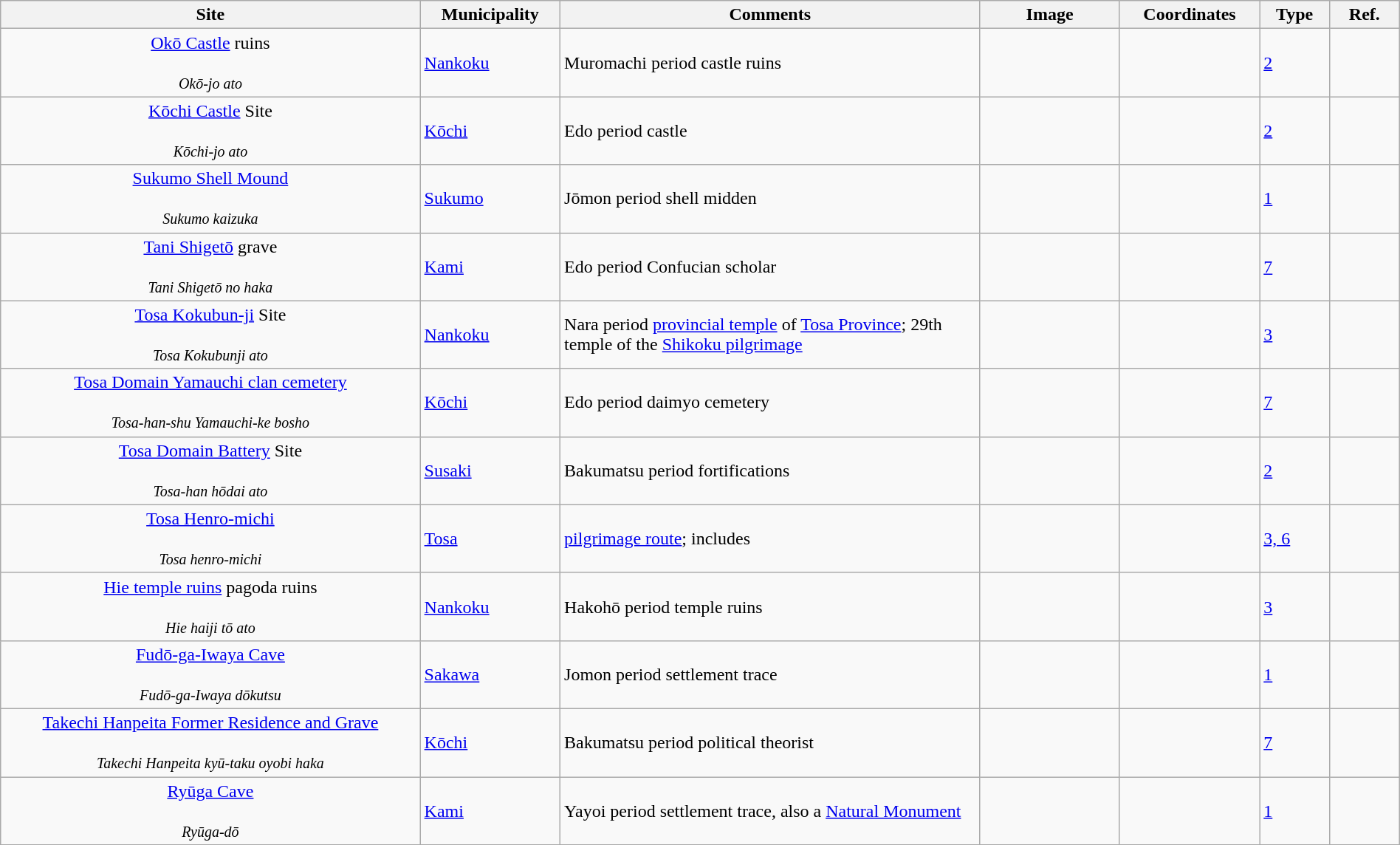<table class="wikitable sortable"  style="width:100%;">
<tr>
<th width="30%" align="left">Site</th>
<th width="10%" align="left">Municipality</th>
<th width="30%" align="left" class="unsortable">Comments</th>
<th width="10%" align="left"  class="unsortable">Image</th>
<th width="10%" align="left" class="unsortable">Coordinates</th>
<th width="5%" align="left">Type</th>
<th width="5%" align="left"  class="unsortable">Ref.</th>
</tr>
<tr>
<td align="center"><a href='#'>Okō Castle</a> ruins<br><br><small><em>Okō-jo ato</em></small></td>
<td><a href='#'>Nankoku</a></td>
<td>Muromachi period castle ruins</td>
<td></td>
<td></td>
<td><a href='#'>2</a></td>
<td></td>
</tr>
<tr>
<td align="center"><a href='#'>Kōchi Castle</a> Site<br><br><small><em>Kōchi-jo ato</em></small></td>
<td><a href='#'>Kōchi</a></td>
<td>Edo period castle</td>
<td></td>
<td></td>
<td><a href='#'>2</a></td>
<td></td>
</tr>
<tr>
<td align="center"><a href='#'>Sukumo Shell Mound</a><br><br><small><em>Sukumo kaizuka</em></small></td>
<td><a href='#'>Sukumo</a></td>
<td>Jōmon period shell midden</td>
<td></td>
<td></td>
<td><a href='#'>1</a></td>
<td></td>
</tr>
<tr>
<td align="center"><a href='#'>Tani Shigetō</a> grave<br><br><small><em>Tani Shigetō no haka</em></small></td>
<td><a href='#'>Kami</a></td>
<td>Edo period Confucian scholar</td>
<td></td>
<td></td>
<td><a href='#'>7</a></td>
<td></td>
</tr>
<tr>
<td align="center"><a href='#'>Tosa Kokubun-ji</a> Site<br><br><small><em>Tosa Kokubunji ato</em></small></td>
<td><a href='#'>Nankoku</a></td>
<td>Nara period <a href='#'>provincial temple</a> of <a href='#'>Tosa Province</a>; 29th temple of the <a href='#'>Shikoku pilgrimage</a></td>
<td></td>
<td></td>
<td><a href='#'>3</a></td>
<td></td>
</tr>
<tr>
<td align="center"><a href='#'>Tosa Domain Yamauchi clan cemetery</a><br><br><small><em>Tosa-han-shu Yamauchi-ke bosho</em></small></td>
<td><a href='#'>Kōchi</a></td>
<td>Edo period daimyo cemetery</td>
<td></td>
<td></td>
<td><a href='#'>7</a></td>
<td></td>
</tr>
<tr>
<td align="center"><a href='#'>Tosa Domain Battery</a> Site<br><br><small><em>Tosa-han hōdai ato</em></small></td>
<td><a href='#'>Susaki</a></td>
<td>Bakumatsu period fortifications</td>
<td></td>
<td></td>
<td><a href='#'>2</a></td>
<td></td>
</tr>
<tr>
<td align="center"><a href='#'>Tosa Henro-michi</a><br><br><small><em>Tosa henro-michi</em></small></td>
<td><a href='#'>Tosa</a></td>
<td><a href='#'>pilgrimage route</a>; includes </td>
<td></td>
<td></td>
<td><a href='#'>3, 6</a></td>
<td></td>
</tr>
<tr>
<td align="center"><a href='#'>Hie temple ruins</a> pagoda ruins<br><br><small><em>Hie haiji tō ato</em></small></td>
<td><a href='#'>Nankoku</a></td>
<td>Hakohō period temple ruins</td>
<td></td>
<td></td>
<td><a href='#'>3</a></td>
<td></td>
</tr>
<tr>
<td align="center"><a href='#'>Fudō-ga-Iwaya Cave</a><br><br><small><em>Fudō-ga-Iwaya dōkutsu</em></small></td>
<td><a href='#'>Sakawa</a></td>
<td>Jomon period settlement trace</td>
<td></td>
<td></td>
<td><a href='#'>1</a></td>
<td></td>
</tr>
<tr>
<td align="center"><a href='#'>Takechi Hanpeita Former Residence and Grave</a> <br><br><small><em>Takechi Hanpeita kyū-taku oyobi haka</em></small></td>
<td><a href='#'>Kōchi</a></td>
<td>Bakumatsu period political theorist</td>
<td></td>
<td></td>
<td><a href='#'>7</a></td>
<td></td>
</tr>
<tr>
<td align="center"><a href='#'>Ryūga Cave</a><br><br><small><em>Ryūga-dō</em></small></td>
<td><a href='#'>Kami</a></td>
<td>Yayoi period settlement trace, also a <a href='#'>Natural Monument</a></td>
<td></td>
<td></td>
<td><a href='#'>1</a></td>
<td></td>
</tr>
<tr>
</tr>
</table>
